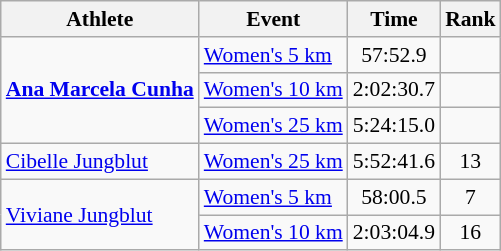<table class=wikitable style="font-size:90%;">
<tr>
<th>Athlete</th>
<th>Event</th>
<th>Time</th>
<th>Rank</th>
</tr>
<tr align=center>
<td align=left rowspan=3><strong><a href='#'>Ana Marcela Cunha</a></strong></td>
<td align=left><a href='#'>Women's 5 km</a></td>
<td>57:52.9</td>
<td></td>
</tr>
<tr align=center>
<td align=left><a href='#'>Women's 10 km</a></td>
<td>2:02:30.7</td>
<td></td>
</tr>
<tr align=center>
<td align=left><a href='#'>Women's 25 km</a></td>
<td>5:24:15.0</td>
<td></td>
</tr>
<tr align=center>
<td align=left><a href='#'>Cibelle Jungblut</a></td>
<td align=left><a href='#'>Women's 25 km</a></td>
<td>5:52:41.6</td>
<td>13</td>
</tr>
<tr align=center>
<td align=left rowspan=2><a href='#'>Viviane Jungblut</a></td>
<td align=left><a href='#'>Women's 5 km</a></td>
<td>58:00.5</td>
<td>7</td>
</tr>
<tr align=center>
<td align=left><a href='#'>Women's 10 km</a></td>
<td>2:03:04.9</td>
<td>16</td>
</tr>
</table>
